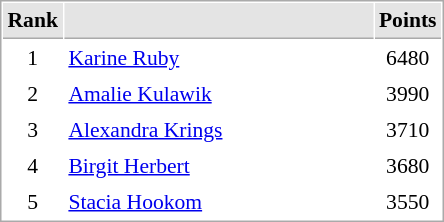<table cellspacing="1" cellpadding="3" style="border:1px solid #AAAAAA;font-size:90%">
<tr bgcolor="#E4E4E4">
<th style="border-bottom:1px solid #AAAAAA" width=10>Rank</th>
<th style="border-bottom:1px solid #AAAAAA" width=200></th>
<th style="border-bottom:1px solid #AAAAAA" width=20>Points</th>
</tr>
<tr>
<td align="center">1</td>
<td> <a href='#'>Karine Ruby</a></td>
<td align=center>6480</td>
</tr>
<tr>
<td align="center">2</td>
<td> <a href='#'>Amalie Kulawik</a></td>
<td align=center>3990</td>
</tr>
<tr>
<td align="center">3</td>
<td> <a href='#'>Alexandra Krings</a></td>
<td align=center>3710</td>
</tr>
<tr>
<td align="center">4</td>
<td> <a href='#'>Birgit Herbert</a></td>
<td align=center>3680</td>
</tr>
<tr>
<td align="center">5</td>
<td> <a href='#'>Stacia Hookom</a></td>
<td align=center>3550</td>
</tr>
</table>
